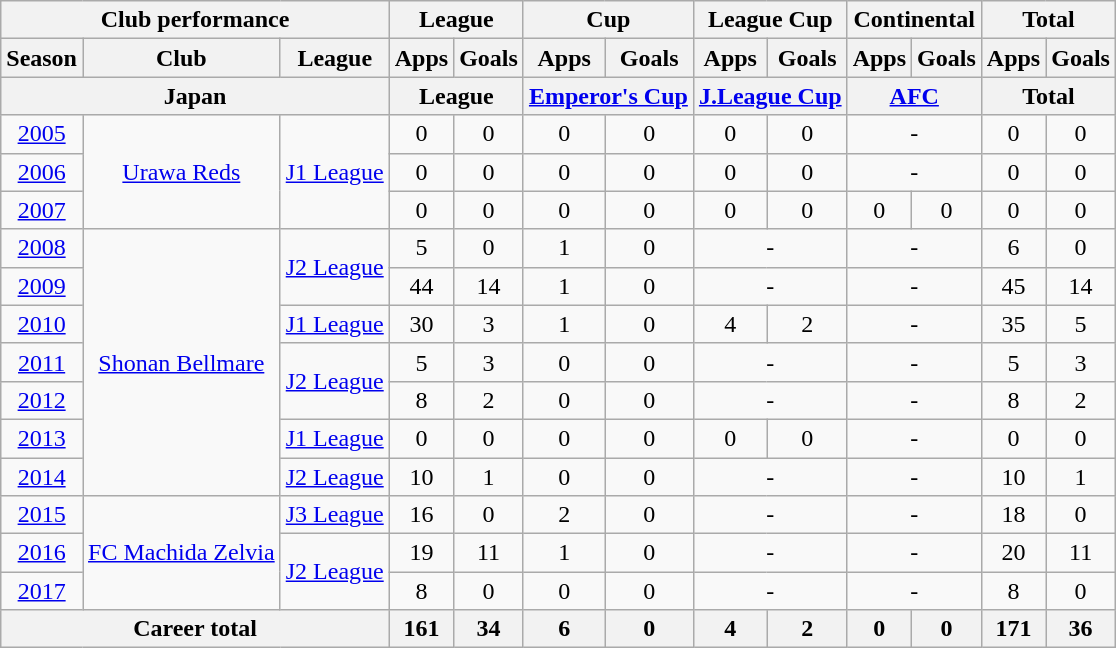<table class="wikitable" style="text-align:center">
<tr>
<th colspan=3>Club performance</th>
<th colspan=2>League</th>
<th colspan=2>Cup</th>
<th colspan=2>League Cup</th>
<th colspan=2>Continental</th>
<th colspan=2>Total</th>
</tr>
<tr>
<th>Season</th>
<th>Club</th>
<th>League</th>
<th>Apps</th>
<th>Goals</th>
<th>Apps</th>
<th>Goals</th>
<th>Apps</th>
<th>Goals</th>
<th>Apps</th>
<th>Goals</th>
<th>Apps</th>
<th>Goals</th>
</tr>
<tr>
<th colspan=3>Japan</th>
<th colspan=2>League</th>
<th colspan=2><a href='#'>Emperor's Cup</a></th>
<th colspan=2><a href='#'>J.League Cup</a></th>
<th colspan=2><a href='#'>AFC</a></th>
<th colspan=2>Total</th>
</tr>
<tr>
<td><a href='#'>2005</a></td>
<td rowspan="3"><a href='#'>Urawa Reds</a></td>
<td rowspan="3"><a href='#'>J1 League</a></td>
<td>0</td>
<td>0</td>
<td>0</td>
<td>0</td>
<td>0</td>
<td>0</td>
<td colspan="2">-</td>
<td>0</td>
<td>0</td>
</tr>
<tr>
<td><a href='#'>2006</a></td>
<td>0</td>
<td>0</td>
<td>0</td>
<td>0</td>
<td>0</td>
<td>0</td>
<td colspan="2">-</td>
<td>0</td>
<td>0</td>
</tr>
<tr>
<td><a href='#'>2007</a></td>
<td>0</td>
<td>0</td>
<td>0</td>
<td>0</td>
<td>0</td>
<td>0</td>
<td>0</td>
<td>0</td>
<td>0</td>
<td>0</td>
</tr>
<tr>
<td><a href='#'>2008</a></td>
<td rowspan="7"><a href='#'>Shonan Bellmare</a></td>
<td rowspan="2"><a href='#'>J2 League</a></td>
<td>5</td>
<td>0</td>
<td>1</td>
<td>0</td>
<td colspan="2">-</td>
<td colspan="2">-</td>
<td>6</td>
<td>0</td>
</tr>
<tr>
<td><a href='#'>2009</a></td>
<td>44</td>
<td>14</td>
<td>1</td>
<td>0</td>
<td colspan="2">-</td>
<td colspan="2">-</td>
<td>45</td>
<td>14</td>
</tr>
<tr>
<td><a href='#'>2010</a></td>
<td><a href='#'>J1 League</a></td>
<td>30</td>
<td>3</td>
<td>1</td>
<td>0</td>
<td>4</td>
<td>2</td>
<td colspan="2">-</td>
<td>35</td>
<td>5</td>
</tr>
<tr>
<td><a href='#'>2011</a></td>
<td rowspan="2"><a href='#'>J2 League</a></td>
<td>5</td>
<td>3</td>
<td>0</td>
<td>0</td>
<td colspan="2">-</td>
<td colspan="2">-</td>
<td>5</td>
<td>3</td>
</tr>
<tr>
<td><a href='#'>2012</a></td>
<td>8</td>
<td>2</td>
<td>0</td>
<td>0</td>
<td colspan="2">-</td>
<td colspan="2">-</td>
<td>8</td>
<td>2</td>
</tr>
<tr>
<td><a href='#'>2013</a></td>
<td><a href='#'>J1 League</a></td>
<td>0</td>
<td>0</td>
<td>0</td>
<td>0</td>
<td>0</td>
<td>0</td>
<td colspan="2">-</td>
<td>0</td>
<td>0</td>
</tr>
<tr>
<td><a href='#'>2014</a></td>
<td><a href='#'>J2 League</a></td>
<td>10</td>
<td>1</td>
<td>0</td>
<td>0</td>
<td colspan="2">-</td>
<td colspan="2">-</td>
<td>10</td>
<td>1</td>
</tr>
<tr>
<td><a href='#'>2015</a></td>
<td rowspan="3"><a href='#'>FC Machida Zelvia</a></td>
<td><a href='#'>J3 League</a></td>
<td>16</td>
<td>0</td>
<td>2</td>
<td>0</td>
<td colspan="2">-</td>
<td colspan="2">-</td>
<td>18</td>
<td>0</td>
</tr>
<tr>
<td><a href='#'>2016</a></td>
<td rowspan="2"><a href='#'>J2 League</a></td>
<td>19</td>
<td>11</td>
<td>1</td>
<td>0</td>
<td colspan="2">-</td>
<td colspan="2">-</td>
<td>20</td>
<td>11</td>
</tr>
<tr>
<td><a href='#'>2017</a></td>
<td>8</td>
<td>0</td>
<td>0</td>
<td>0</td>
<td colspan="2">-</td>
<td colspan="2">-</td>
<td>8</td>
<td>0</td>
</tr>
<tr>
<th colspan=3>Career total</th>
<th>161</th>
<th>34</th>
<th>6</th>
<th>0</th>
<th>4</th>
<th>2</th>
<th>0</th>
<th>0</th>
<th>171</th>
<th>36</th>
</tr>
</table>
